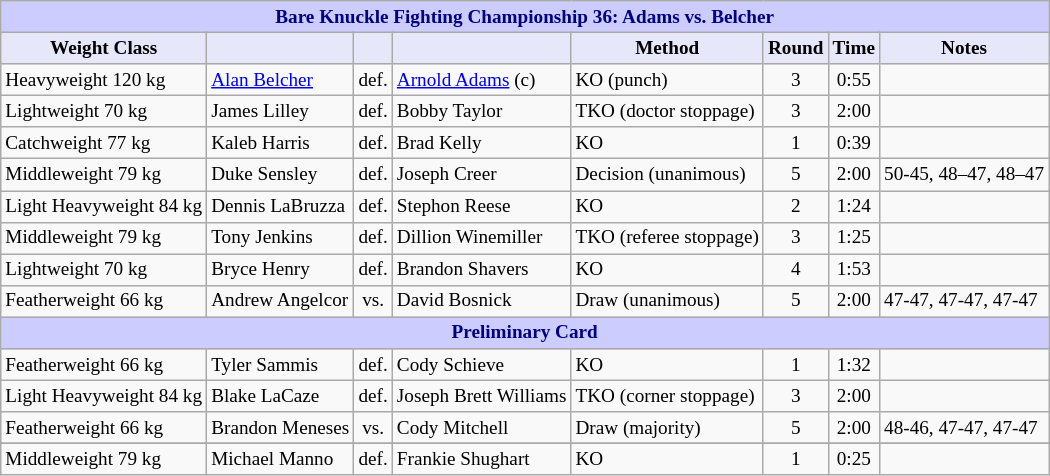<table class="wikitable" style="font-size: 80%;">
<tr>
<th colspan="8" style="background-color: #ccf; color: #000080; text-align: center;"><strong>Bare Knuckle Fighting Championship 36: Adams vs. Belcher</strong></th>
</tr>
<tr>
<th colspan="1" style="background-color: #E6E8FA; color: #000000; text-align: center;">Weight Class</th>
<th colspan="1" style="background-color: #E6E8FA; color: #000000; text-align: center;"></th>
<th colspan="1" style="background-color: #E6E8FA; color: #000000; text-align: center;"></th>
<th colspan="1" style="background-color: #E6E8FA; color: #000000; text-align: center;"></th>
<th colspan="1" style="background-color: #E6E8FA; color: #000000; text-align: center;">Method</th>
<th colspan="1" style="background-color: #E6E8FA; color: #000000; text-align: center;">Round</th>
<th colspan="1" style="background-color: #E6E8FA; color: #000000; text-align: center;">Time</th>
<th colspan="1" style="background-color: #E6E8FA; color: #000000; text-align: center;">Notes</th>
</tr>
<tr>
<td>Heavyweight 120 kg</td>
<td> <a href='#'>Alan Belcher</a></td>
<td align=center>def.</td>
<td> <a href='#'>Arnold Adams</a> (c)</td>
<td>KO (punch)</td>
<td align=center>3</td>
<td align=center>0:55</td>
<td></td>
</tr>
<tr>
<td>Lightweight 70 kg</td>
<td> James Lilley</td>
<td align=center>def.</td>
<td> Bobby Taylor</td>
<td>TKO (doctor stoppage)</td>
<td align=center>3</td>
<td align=center>2:00</td>
<td></td>
</tr>
<tr>
<td>Catchweight 77 kg</td>
<td> Kaleb Harris</td>
<td align=center>def.</td>
<td> Brad Kelly</td>
<td>KO</td>
<td align=center>1</td>
<td align=center>0:39</td>
<td></td>
</tr>
<tr>
<td>Middleweight 79 kg</td>
<td> Duke Sensley</td>
<td align=center>def.</td>
<td> Joseph Creer</td>
<td>Decision (unanimous)</td>
<td align=center>5</td>
<td align=center>2:00</td>
<td>50-45, 48–47, 48–47</td>
</tr>
<tr>
<td>Light Heavyweight 84 kg</td>
<td> Dennis LaBruzza</td>
<td align=center>def.</td>
<td> Stephon Reese</td>
<td>KO</td>
<td align=center>2</td>
<td align=center>1:24</td>
<td></td>
</tr>
<tr>
<td>Middleweight 79 kg</td>
<td> Tony Jenkins</td>
<td align=center>def.</td>
<td> Dillion Winemiller</td>
<td>TKO (referee stoppage)</td>
<td align=center>3</td>
<td align=center>1:25</td>
<td></td>
</tr>
<tr>
<td>Lightweight 70 kg</td>
<td> Bryce Henry</td>
<td align=center>def.</td>
<td> Brandon Shavers</td>
<td>KO</td>
<td align=center>4</td>
<td align=center>1:53</td>
<td></td>
</tr>
<tr>
<td>Featherweight 66 kg</td>
<td> Andrew Angelcor</td>
<td align=center>vs.</td>
<td> David Bosnick</td>
<td>Draw (unanimous)</td>
<td align=center>5</td>
<td align=center>2:00</td>
<td>47-47, 47-47, 47-47</td>
</tr>
<tr>
<th colspan="8" style="background-color: #ccf; color: #000080; text-align: center;"><strong>Preliminary Card</strong></th>
</tr>
<tr>
<td>Featherweight 66 kg</td>
<td> Tyler Sammis</td>
<td align=center>def.</td>
<td> Cody Schieve</td>
<td>KO</td>
<td align=center>1</td>
<td align=center>1:32</td>
<td></td>
</tr>
<tr>
<td>Light Heavyweight 84 kg</td>
<td> Blake LaCaze</td>
<td align=center>def.</td>
<td> Joseph Brett Williams</td>
<td>TKO (corner stoppage)</td>
<td align=center>3</td>
<td align=center>2:00</td>
<td></td>
</tr>
<tr>
<td>Featherweight 66 kg</td>
<td> Brandon Meneses</td>
<td align=center>vs.</td>
<td> Cody Mitchell</td>
<td>Draw (majority)</td>
<td align=center>5</td>
<td align=center>2:00</td>
<td>48-46, 47-47, 47-47</td>
</tr>
<tr>
</tr>
<tr>
<td>Middleweight 79 kg</td>
<td> Michael Manno</td>
<td align=center>def.</td>
<td> Frankie Shughart</td>
<td>KO</td>
<td align=center>1</td>
<td align=center>0:25</td>
<td></td>
</tr>
</table>
